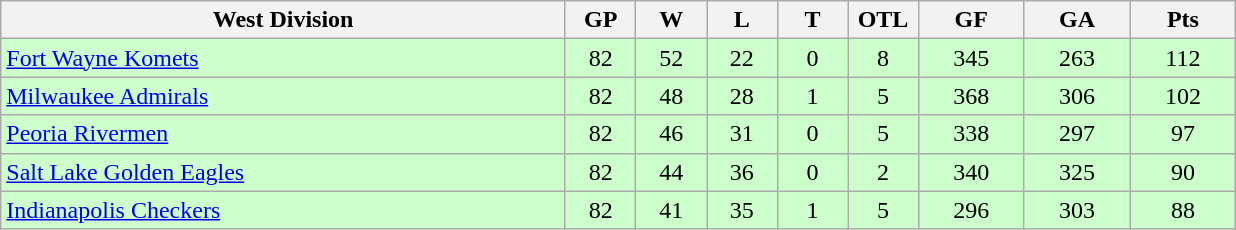<table class="wikitable">
<tr>
<th width="40%">West Division</th>
<th width="5%">GP</th>
<th width="5%">W</th>
<th width="5%">L</th>
<th width="5%">T</th>
<th width="5%">OTL</th>
<th width="7.5%">GF</th>
<th width="7.5%">GA</th>
<th width="7.5%">Pts</th>
</tr>
<tr align="center" bgcolor="#CCFFCC">
<td align="left"><a href='#'>Fort Wayne Komets</a></td>
<td>82</td>
<td>52</td>
<td>22</td>
<td>0</td>
<td>8</td>
<td>345</td>
<td>263</td>
<td>112</td>
</tr>
<tr align="center" bgcolor="#CCFFCC">
<td align="left"><a href='#'>Milwaukee Admirals</a></td>
<td>82</td>
<td>48</td>
<td>28</td>
<td>1</td>
<td>5</td>
<td>368</td>
<td>306</td>
<td>102</td>
</tr>
<tr align="center" bgcolor="#CCFFCC">
<td align="left"><a href='#'>Peoria Rivermen</a></td>
<td>82</td>
<td>46</td>
<td>31</td>
<td>0</td>
<td>5</td>
<td>338</td>
<td>297</td>
<td>97</td>
</tr>
<tr align="center" bgcolor="#CCFFCC">
<td align="left"><a href='#'>Salt Lake Golden Eagles</a></td>
<td>82</td>
<td>44</td>
<td>36</td>
<td>0</td>
<td>2</td>
<td>340</td>
<td>325</td>
<td>90</td>
</tr>
<tr align="center" bgcolor="#CCFFCC">
<td align="left"><a href='#'>Indianapolis Checkers</a></td>
<td>82</td>
<td>41</td>
<td>35</td>
<td>1</td>
<td>5</td>
<td>296</td>
<td>303</td>
<td>88</td>
</tr>
</table>
